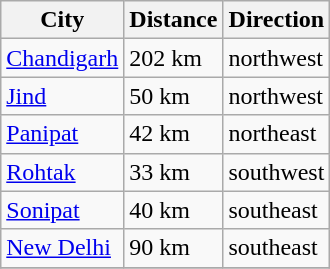<table class="wikitable">
<tr>
<th>City</th>
<th>Distance</th>
<th>Direction</th>
</tr>
<tr>
<td><a href='#'>Chandigarh</a></td>
<td>202 km</td>
<td>northwest</td>
</tr>
<tr>
<td><a href='#'>Jind</a></td>
<td>50 km</td>
<td>northwest</td>
</tr>
<tr>
<td><a href='#'>Panipat</a></td>
<td>42 km</td>
<td>northeast</td>
</tr>
<tr>
<td><a href='#'>Rohtak</a></td>
<td>33 km</td>
<td>southwest</td>
</tr>
<tr>
<td><a href='#'>Sonipat</a></td>
<td>40 km</td>
<td>southeast</td>
</tr>
<tr>
<td><a href='#'>New Delhi</a></td>
<td>90 km</td>
<td>southeast</td>
</tr>
<tr>
</tr>
</table>
